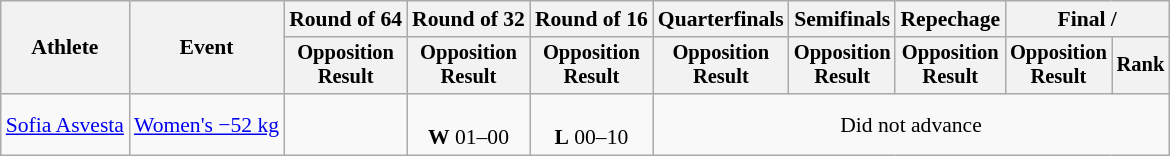<table class="wikitable" style="font-size:90%">
<tr>
<th rowspan="2">Athlete</th>
<th rowspan="2">Event</th>
<th>Round of 64</th>
<th>Round of 32</th>
<th>Round of 16</th>
<th>Quarterfinals</th>
<th>Semifinals</th>
<th>Repechage</th>
<th colspan=2>Final / </th>
</tr>
<tr style="font-size:95%">
<th>Opposition<br>Result</th>
<th>Opposition<br>Result</th>
<th>Opposition<br>Result</th>
<th>Opposition<br>Result</th>
<th>Opposition<br>Result</th>
<th>Opposition<br>Result</th>
<th>Opposition<br>Result</th>
<th>Rank</th>
</tr>
<tr align=center>
<td align=left><a href='#'>Sofia Asvesta</a></td>
<td align=left><a href='#'>Women's −52 kg</a></td>
<td></td>
<td><br><strong>W</strong> 01–00</td>
<td><br><strong>L</strong> 00–10</td>
<td colspan="5">Did not advance</td>
</tr>
</table>
